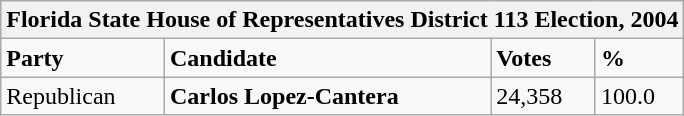<table class="wikitable">
<tr>
<th colspan="4">Florida State House of Representatives District 113 Election, 2004</th>
</tr>
<tr>
<td><strong>Party</strong></td>
<td><strong>Candidate</strong></td>
<td><strong>Votes</strong></td>
<td><strong>%</strong></td>
</tr>
<tr>
<td>Republican</td>
<td><strong>Carlos Lopez-Cantera</strong></td>
<td>24,358</td>
<td>100.0</td>
</tr>
</table>
